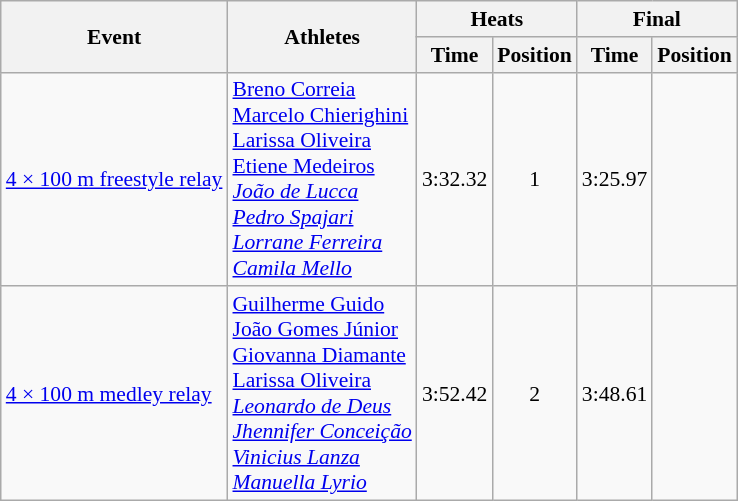<table class="wikitable" border="1" style="font-size:90%">
<tr>
<th rowspan=2>Event</th>
<th rowspan=2>Athletes</th>
<th colspan=2>Heats</th>
<th colspan=2>Final</th>
</tr>
<tr>
<th>Time</th>
<th>Position</th>
<th>Time</th>
<th>Position</th>
</tr>
<tr>
<td><a href='#'>4 × 100 m freestyle relay</a></td>
<td><a href='#'>Breno Correia</a><br><a href='#'>Marcelo Chierighini</a><br><a href='#'>Larissa Oliveira</a><br><a href='#'>Etiene Medeiros</a><br><em><a href='#'>João de Lucca</a></em><br><em><a href='#'>Pedro Spajari</a></em><br><em><a href='#'>Lorrane Ferreira</a></em><br><em><a href='#'>Camila Mello</a></em></td>
<td align=center>3:32.32</td>
<td align=center>1</td>
<td align=center>3:25.97</td>
<td align=center></td>
</tr>
<tr>
<td><a href='#'>4 × 100 m medley relay</a></td>
<td><a href='#'>Guilherme Guido</a><br><a href='#'>João Gomes Júnior</a><br><a href='#'>Giovanna Diamante</a><br><a href='#'>Larissa Oliveira</a><br><em><a href='#'>Leonardo de Deus</a></em><br><em><a href='#'>Jhennifer Conceição</a></em><br><em><a href='#'>Vinicius Lanza</a></em><br><em><a href='#'>Manuella Lyrio</a></em></td>
<td align=center>3:52.42</td>
<td align=center>2</td>
<td align=center>3:48.61</td>
<td align=center></td>
</tr>
</table>
